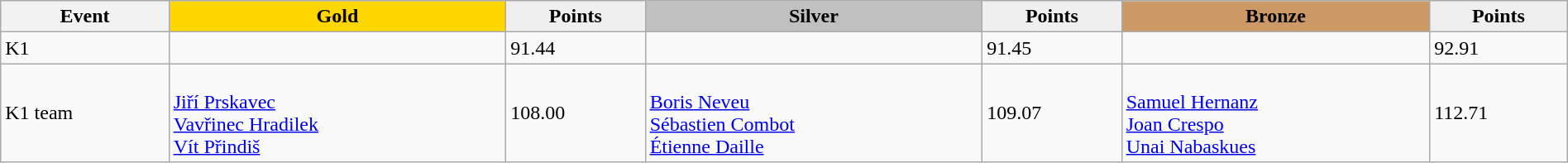<table class="wikitable" width=100%>
<tr>
<th>Event</th>
<td align=center bgcolor="gold"><strong>Gold</strong></td>
<td align=center bgcolor="EFEFEF"><strong>Points</strong></td>
<td align=center bgcolor="silver"><strong>Silver</strong></td>
<td align=center bgcolor="EFEFEF"><strong>Points</strong></td>
<td align=center bgcolor="CC9966"><strong>Bronze</strong></td>
<td align=center bgcolor="EFEFEF"><strong>Points</strong></td>
</tr>
<tr>
<td>K1</td>
<td></td>
<td>91.44</td>
<td></td>
<td>91.45</td>
<td></td>
<td>92.91</td>
</tr>
<tr>
<td>K1 team</td>
<td><br><a href='#'>Jiří Prskavec</a><br><a href='#'>Vavřinec Hradilek</a><br><a href='#'>Vít Přindiš</a></td>
<td>108.00</td>
<td><br><a href='#'>Boris Neveu</a><br><a href='#'>Sébastien Combot</a><br><a href='#'>Étienne Daille</a></td>
<td>109.07</td>
<td><br><a href='#'>Samuel Hernanz</a><br><a href='#'>Joan Crespo</a><br><a href='#'>Unai Nabaskues</a></td>
<td>112.71</td>
</tr>
</table>
